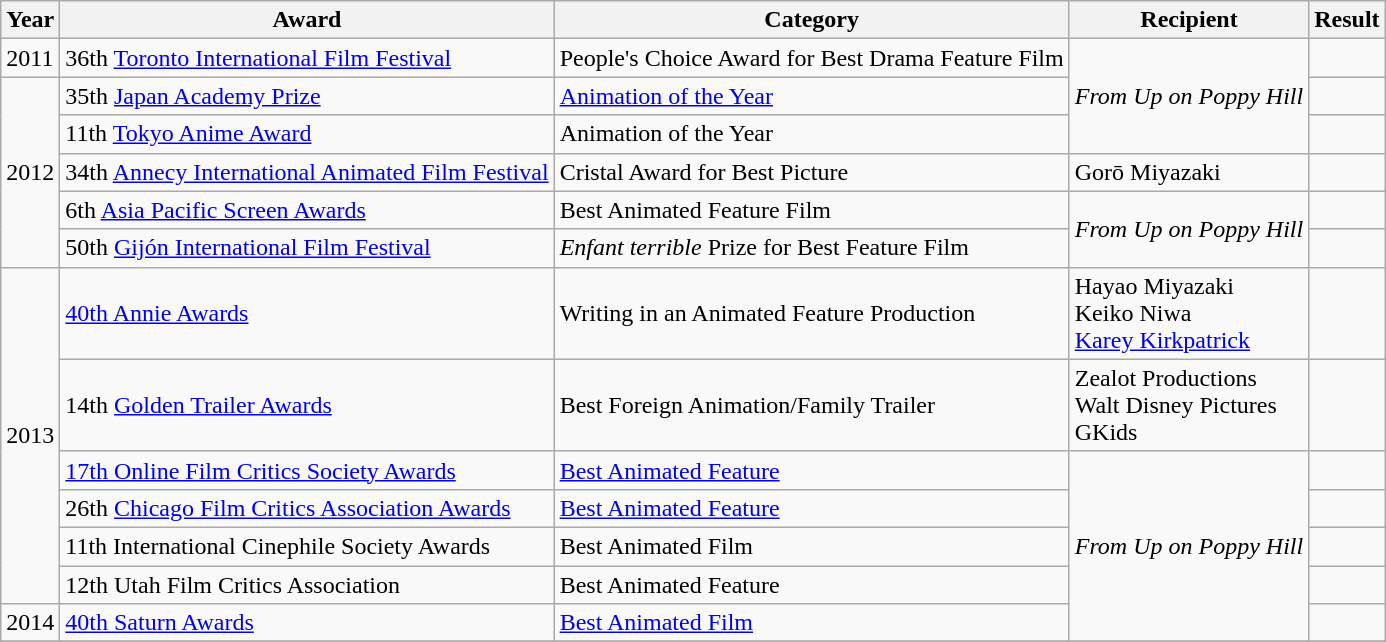<table class="wikitable">
<tr>
<th>Year</th>
<th>Award</th>
<th>Category</th>
<th>Recipient</th>
<th>Result</th>
</tr>
<tr>
<td rowspan="1">2011</td>
<td>36th <a href='#'>Toronto International Film Festival</a></td>
<td>People's Choice Award for Best Drama Feature Film</td>
<td rowspan="3"><em>From Up on Poppy Hill</em></td>
<td></td>
</tr>
<tr>
<td rowspan="5">2012</td>
<td>35th <a href='#'>Japan Academy Prize</a></td>
<td><a href='#'>Animation of the Year</a></td>
<td></td>
</tr>
<tr>
<td>11th <a href='#'>Tokyo Anime Award</a></td>
<td>Animation of the Year</td>
<td></td>
</tr>
<tr>
<td>34th <a href='#'>Annecy International Animated Film Festival</a></td>
<td>Cristal Award for Best Picture</td>
<td>Gorō Miyazaki</td>
<td></td>
</tr>
<tr>
<td>6th <a href='#'>Asia Pacific Screen Awards</a></td>
<td>Best Animated Feature Film</td>
<td rowspan="2"><em>From Up on Poppy Hill</em></td>
<td></td>
</tr>
<tr>
<td>50th <a href='#'>Gijón International Film Festival</a></td>
<td><em>Enfant terrible</em> Prize for Best Feature Film</td>
<td></td>
</tr>
<tr>
<td rowspan="6">2013</td>
<td><a href='#'>40th Annie Awards</a></td>
<td>Writing in an Animated Feature Production</td>
<td>Hayao Miyazaki<br>Keiko Niwa<br><a href='#'>Karey Kirkpatrick</a></td>
<td></td>
</tr>
<tr>
<td>14th <a href='#'>Golden Trailer Awards</a></td>
<td>Best Foreign Animation/Family Trailer</td>
<td>Zealot Productions<br>Walt Disney Pictures<br>GKids</td>
<td></td>
</tr>
<tr>
<td><a href='#'>17th Online Film Critics Society Awards</a></td>
<td><a href='#'>Best Animated Feature</a></td>
<td rowspan="5"><em>From Up on Poppy Hill</em></td>
<td></td>
</tr>
<tr>
<td>26th <a href='#'>Chicago Film Critics Association Awards</a></td>
<td><a href='#'>Best Animated Feature</a></td>
<td></td>
</tr>
<tr>
<td>11th International Cinephile Society Awards</td>
<td>Best Animated Film</td>
<td></td>
</tr>
<tr>
<td>12th Utah Film Critics Association</td>
<td>Best Animated Feature</td>
<td></td>
</tr>
<tr>
<td>2014</td>
<td><a href='#'>40th Saturn Awards</a></td>
<td><a href='#'>Best Animated Film</a></td>
<td></td>
</tr>
<tr>
</tr>
</table>
